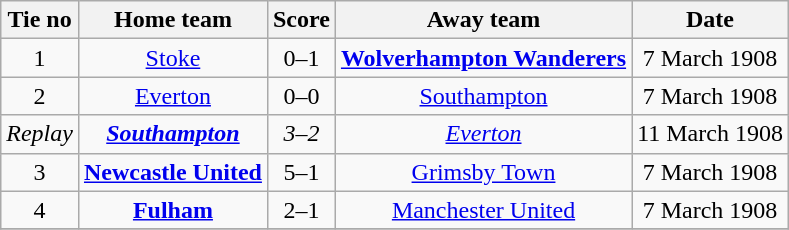<table class="wikitable" style="text-align: center">
<tr>
<th>Tie no</th>
<th>Home team</th>
<th>Score</th>
<th>Away team</th>
<th>Date</th>
</tr>
<tr>
<td>1</td>
<td><a href='#'>Stoke</a></td>
<td>0–1</td>
<td><strong><a href='#'>Wolverhampton Wanderers</a></strong></td>
<td>7 March 1908</td>
</tr>
<tr>
<td>2</td>
<td><a href='#'>Everton</a></td>
<td>0–0</td>
<td><a href='#'>Southampton</a></td>
<td>7 March 1908</td>
</tr>
<tr>
<td><em>Replay</em></td>
<td><strong><em><a href='#'>Southampton</a></em></strong></td>
<td><em>3–2</em></td>
<td><em><a href='#'>Everton</a></em></td>
<td>11 March 1908</td>
</tr>
<tr>
<td>3</td>
<td><strong><a href='#'>Newcastle United</a></strong></td>
<td>5–1</td>
<td><a href='#'>Grimsby Town</a></td>
<td>7 March 1908</td>
</tr>
<tr>
<td>4</td>
<td><strong><a href='#'>Fulham</a></strong></td>
<td>2–1</td>
<td><a href='#'>Manchester United</a></td>
<td>7 March 1908</td>
</tr>
<tr>
</tr>
</table>
